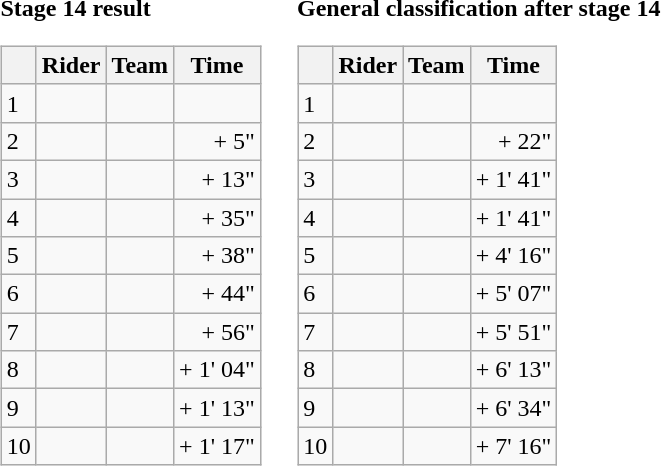<table>
<tr>
<td><strong>Stage 14 result</strong><br><table class="wikitable">
<tr>
<th></th>
<th>Rider</th>
<th>Team</th>
<th>Time</th>
</tr>
<tr>
<td>1</td>
<td> </td>
<td></td>
<td align="right"></td>
</tr>
<tr>
<td>2</td>
<td></td>
<td></td>
<td align="right">+ 5"</td>
</tr>
<tr>
<td>3</td>
<td> </td>
<td></td>
<td align="right">+ 13"</td>
</tr>
<tr>
<td>4</td>
<td></td>
<td></td>
<td align="right">+ 35"</td>
</tr>
<tr>
<td>5</td>
<td></td>
<td></td>
<td align="right">+ 38"</td>
</tr>
<tr>
<td>6</td>
<td></td>
<td></td>
<td align="right">+ 44"</td>
</tr>
<tr>
<td>7</td>
<td></td>
<td></td>
<td align="right">+ 56"</td>
</tr>
<tr>
<td>8</td>
<td></td>
<td></td>
<td align="right">+ 1' 04"</td>
</tr>
<tr>
<td>9</td>
<td></td>
<td></td>
<td align="right">+ 1' 13"</td>
</tr>
<tr>
<td>10</td>
<td></td>
<td></td>
<td align="right">+ 1' 17"</td>
</tr>
</table>
</td>
<td></td>
<td><strong>General classification after stage 14</strong><br><table class="wikitable">
<tr>
<th></th>
<th>Rider</th>
<th>Team</th>
<th>Time</th>
</tr>
<tr>
<td>1</td>
<td> </td>
<td></td>
<td align="right"></td>
</tr>
<tr>
<td>2</td>
<td></td>
<td></td>
<td align="right">+ 22"</td>
</tr>
<tr>
<td>3</td>
<td></td>
<td></td>
<td align="right">+ 1' 41"</td>
</tr>
<tr>
<td>4</td>
<td></td>
<td></td>
<td align="right">+ 1' 41"</td>
</tr>
<tr>
<td>5</td>
<td></td>
<td></td>
<td align="right">+ 4' 16"</td>
</tr>
<tr>
<td>6</td>
<td></td>
<td></td>
<td align="right">+ 5' 07"</td>
</tr>
<tr>
<td>7</td>
<td></td>
<td></td>
<td align="right">+ 5' 51"</td>
</tr>
<tr>
<td>8</td>
<td></td>
<td></td>
<td align="right">+ 6' 13"</td>
</tr>
<tr>
<td>9</td>
<td></td>
<td></td>
<td align="right">+ 6' 34"</td>
</tr>
<tr>
<td>10</td>
<td></td>
<td></td>
<td align="right">+ 7' 16"</td>
</tr>
</table>
</td>
</tr>
</table>
